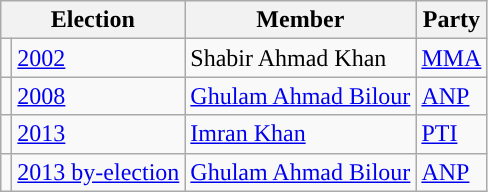<table class="wikitable">
<tr>
<th colspan="2">Election</th>
<th>Member</th>
<th>Party</th>
</tr>
<tr>
<td style="background-color: "></td>
<td><a href='#'>2002</a></td>
<td>Shabir Ahmad Khan</td>
<td><a href='#'>MMA</a></td>
</tr>
<tr>
<td style="background-color: "></td>
<td><a href='#'>2008</a></td>
<td><a href='#'>Ghulam Ahmad Bilour</a></td>
<td><a href='#'>ANP</a></td>
</tr>
<tr>
<td style="background-color: "></td>
<td><a href='#'>2013</a></td>
<td><a href='#'>Imran Khan</a></td>
<td><a href='#'>PTI</a></td>
</tr>
<tr>
<td style="background-color: "></td>
<td><a href='#'>2013 by-election</a></td>
<td><a href='#'>Ghulam Ahmad Bilour</a></td>
<td><a href='#'>ANP</a></td>
</tr>
</table>
